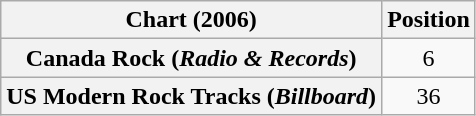<table class="wikitable plainrowheaders" style="text-align:center">
<tr>
<th>Chart (2006)</th>
<th>Position</th>
</tr>
<tr>
<th scope="row">Canada Rock (<em>Radio & Records</em>)</th>
<td>6</td>
</tr>
<tr>
<th scope="row">US Modern Rock Tracks (<em>Billboard</em>)</th>
<td>36</td>
</tr>
</table>
